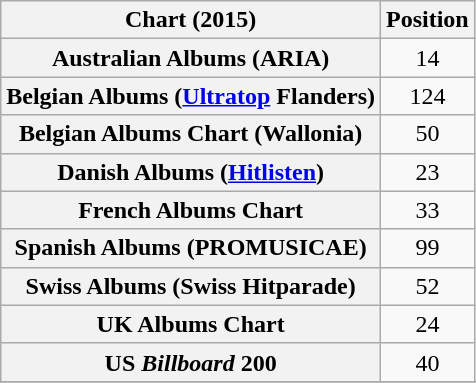<table class="wikitable sortable plainrowheaders" style="text-align:center">
<tr>
<th scope="col">Chart (2015)</th>
<th scope="col">Position</th>
</tr>
<tr>
<th scope="row">Australian Albums (ARIA)</th>
<td>14</td>
</tr>
<tr>
<th scope="row">Belgian Albums (<a href='#'>Ultratop</a> Flanders)</th>
<td>124</td>
</tr>
<tr>
<th scope="row">Belgian Albums Chart (Wallonia)</th>
<td>50</td>
</tr>
<tr>
<th scope="row">Danish Albums (<a href='#'>Hitlisten</a>)</th>
<td>23</td>
</tr>
<tr>
<th scope="row">French Albums Chart</th>
<td>33</td>
</tr>
<tr>
<th scope="row">Spanish Albums (PROMUSICAE)</th>
<td>99</td>
</tr>
<tr>
<th scope="row">Swiss Albums (Swiss Hitparade)</th>
<td>52</td>
</tr>
<tr>
<th scope="row">UK Albums Chart</th>
<td>24</td>
</tr>
<tr>
<th scope="row">US <em>Billboard</em> 200</th>
<td>40</td>
</tr>
<tr>
</tr>
</table>
